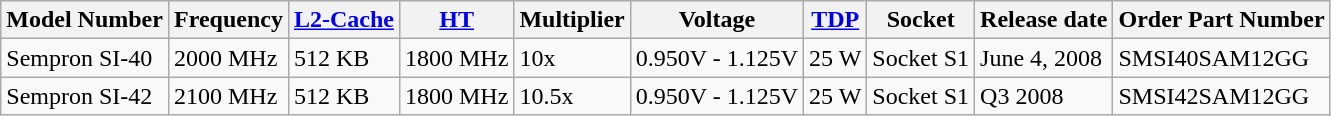<table class="wikitable">
<tr>
<th>Model Number</th>
<th>Frequency</th>
<th><a href='#'>L2-Cache</a></th>
<th><a href='#'>HT</a></th>
<th>Multiplier</th>
<th>Voltage</th>
<th><a href='#'>TDP</a></th>
<th>Socket</th>
<th>Release date</th>
<th>Order Part Number</th>
</tr>
<tr>
<td>Sempron SI-40</td>
<td>2000 MHz</td>
<td>512 KB</td>
<td>1800 MHz</td>
<td>10x</td>
<td>0.950V - 1.125V</td>
<td>25 W</td>
<td>Socket S1</td>
<td>June 4, 2008</td>
<td>SMSI40SAM12GG</td>
</tr>
<tr>
<td>Sempron SI-42</td>
<td>2100 MHz</td>
<td>512 KB</td>
<td>1800 MHz</td>
<td>10.5x</td>
<td>0.950V - 1.125V</td>
<td>25 W</td>
<td>Socket S1</td>
<td>Q3 2008</td>
<td>SMSI42SAM12GG</td>
</tr>
</table>
